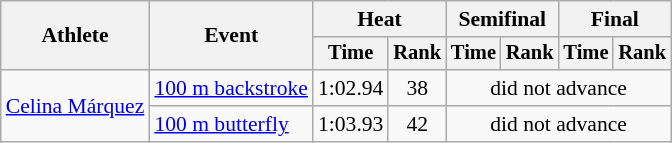<table class=wikitable style="font-size:90%">
<tr>
<th rowspan="2">Athlete</th>
<th rowspan="2">Event</th>
<th colspan="2">Heat</th>
<th colspan="2">Semifinal</th>
<th colspan="2">Final</th>
</tr>
<tr style="font-size:95%">
<th>Time</th>
<th>Rank</th>
<th>Time</th>
<th>Rank</th>
<th>Time</th>
<th>Rank</th>
</tr>
<tr align=center>
<td align=left rowspan=2><a href='#'>Celina Márquez</a></td>
<td align=left><a href='#'>100 m backstroke</a></td>
<td>1:02.94</td>
<td>38</td>
<td colspan=4>did not advance</td>
</tr>
<tr align=center>
<td align=left><a href='#'>100 m butterfly</a></td>
<td>1:03.93</td>
<td>42</td>
<td colspan=4>did not advance</td>
</tr>
</table>
